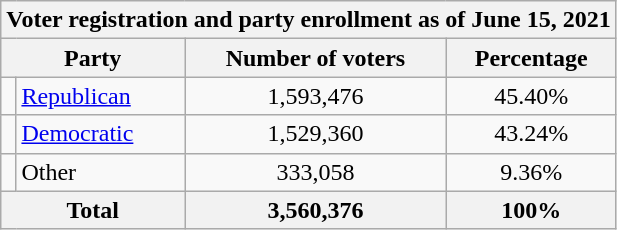<table class="wikitable">
<tr>
<th colspan="6">Voter registration and party enrollment as of June 15, 2021</th>
</tr>
<tr>
<th colspan="2">Party</th>
<th>Number of voters</th>
<th>Percentage</th>
</tr>
<tr>
<td></td>
<td><a href='#'>Republican</a></td>
<td style="text-align:center;">1,593,476</td>
<td style="text-align:center;">45.40%</td>
</tr>
<tr>
<td></td>
<td><a href='#'>Democratic</a></td>
<td style="text-align:center;">1,529,360</td>
<td style="text-align:center;">43.24%</td>
</tr>
<tr>
<td></td>
<td>Other</td>
<td style="text-align:center;">333,058</td>
<td style="text-align:center;">9.36%</td>
</tr>
<tr>
<th colspan="2">Total</th>
<th style="text-align:center;">3,560,376</th>
<th style="text-align:center;">100%</th>
</tr>
</table>
